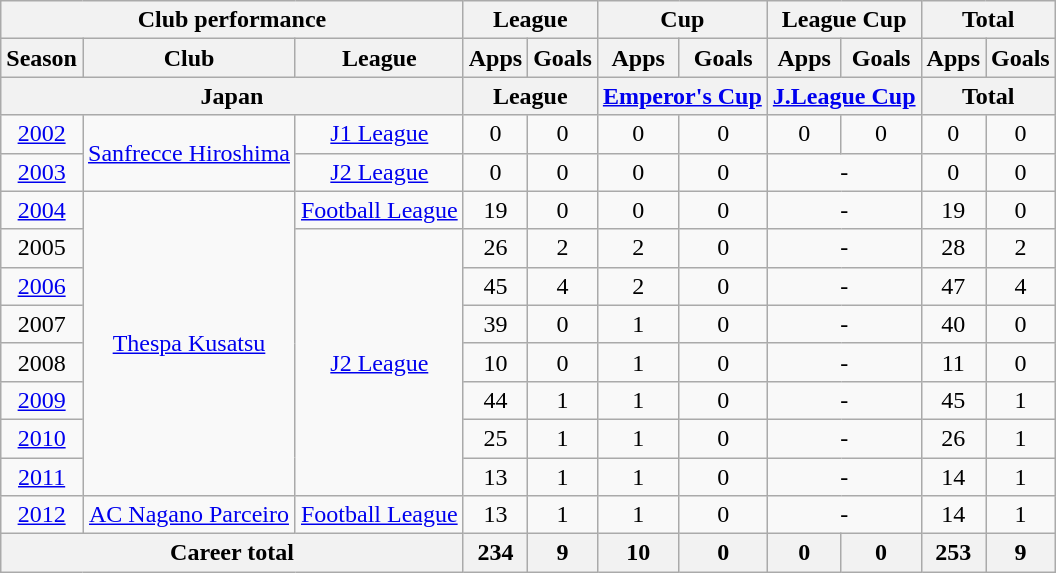<table class="wikitable" style="text-align:center">
<tr>
<th colspan=3>Club performance</th>
<th colspan=2>League</th>
<th colspan=2>Cup</th>
<th colspan=2>League Cup</th>
<th colspan=2>Total</th>
</tr>
<tr>
<th>Season</th>
<th>Club</th>
<th>League</th>
<th>Apps</th>
<th>Goals</th>
<th>Apps</th>
<th>Goals</th>
<th>Apps</th>
<th>Goals</th>
<th>Apps</th>
<th>Goals</th>
</tr>
<tr>
<th colspan=3>Japan</th>
<th colspan=2>League</th>
<th colspan=2><a href='#'>Emperor's Cup</a></th>
<th colspan=2><a href='#'>J.League Cup</a></th>
<th colspan=2>Total</th>
</tr>
<tr>
<td><a href='#'>2002</a></td>
<td rowspan="2"><a href='#'>Sanfrecce Hiroshima</a></td>
<td><a href='#'>J1 League</a></td>
<td>0</td>
<td>0</td>
<td>0</td>
<td>0</td>
<td>0</td>
<td>0</td>
<td>0</td>
<td>0</td>
</tr>
<tr>
<td><a href='#'>2003</a></td>
<td><a href='#'>J2 League</a></td>
<td>0</td>
<td>0</td>
<td>0</td>
<td>0</td>
<td colspan="2">-</td>
<td>0</td>
<td>0</td>
</tr>
<tr>
<td><a href='#'>2004</a></td>
<td rowspan="8"><a href='#'>Thespa Kusatsu</a></td>
<td><a href='#'>Football League</a></td>
<td>19</td>
<td>0</td>
<td>0</td>
<td>0</td>
<td colspan="2">-</td>
<td>19</td>
<td>0</td>
</tr>
<tr>
<td>2005</td>
<td rowspan="7"><a href='#'>J2 League</a></td>
<td>26</td>
<td>2</td>
<td>2</td>
<td>0</td>
<td colspan="2">-</td>
<td>28</td>
<td>2</td>
</tr>
<tr>
<td><a href='#'>2006</a></td>
<td>45</td>
<td>4</td>
<td>2</td>
<td>0</td>
<td colspan="2">-</td>
<td>47</td>
<td>4</td>
</tr>
<tr>
<td>2007</td>
<td>39</td>
<td>0</td>
<td>1</td>
<td>0</td>
<td colspan="2">-</td>
<td>40</td>
<td>0</td>
</tr>
<tr>
<td>2008</td>
<td>10</td>
<td>0</td>
<td>1</td>
<td>0</td>
<td colspan="2">-</td>
<td>11</td>
<td>0</td>
</tr>
<tr>
<td><a href='#'>2009</a></td>
<td>44</td>
<td>1</td>
<td>1</td>
<td>0</td>
<td colspan="2">-</td>
<td>45</td>
<td>1</td>
</tr>
<tr>
<td><a href='#'>2010</a></td>
<td>25</td>
<td>1</td>
<td>1</td>
<td>0</td>
<td colspan="2">-</td>
<td>26</td>
<td>1</td>
</tr>
<tr>
<td><a href='#'>2011</a></td>
<td>13</td>
<td>1</td>
<td>1</td>
<td>0</td>
<td colspan="2">-</td>
<td>14</td>
<td>1</td>
</tr>
<tr>
<td><a href='#'>2012</a></td>
<td><a href='#'>AC Nagano Parceiro</a></td>
<td><a href='#'>Football League</a></td>
<td>13</td>
<td>1</td>
<td>1</td>
<td>0</td>
<td colspan="2">-</td>
<td>14</td>
<td>1</td>
</tr>
<tr>
<th colspan=3>Career total</th>
<th>234</th>
<th>9</th>
<th>10</th>
<th>0</th>
<th>0</th>
<th>0</th>
<th>253</th>
<th>9</th>
</tr>
</table>
